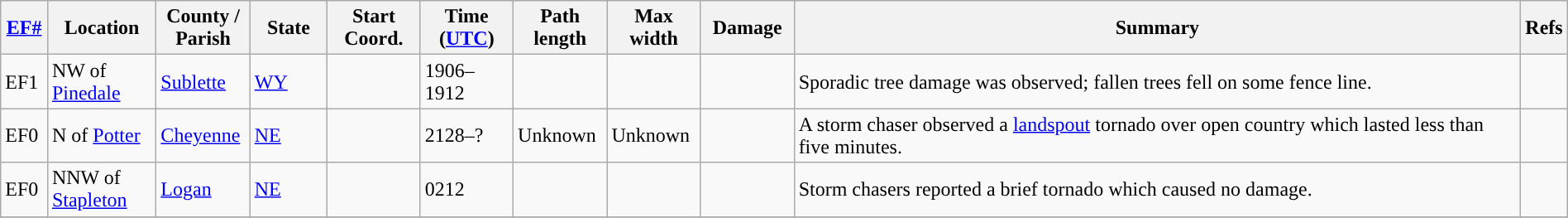<table class="wikitable sortable" style="width:100%;">
<tr>
<th scope="col"  style="width:3%; text-align:center;"><a href='#'>EF#</a></th>
<th scope="col"  style="width:7%; text-align:center;" class="unsortable">Location</th>
<th scope="col"  style="width:6%; text-align:center;" class="unsortable">County / Parish</th>
<th scope="col"  style="width:5%; text-align:center;">State</th>
<th scope="col"  style="width:6%; text-align:center;">Start Coord.</th>
<th scope="col"  style="width:6%; text-align:center;">Time (<a href='#'>UTC</a>)</th>
<th scope="col"  style="width:6%; text-align:center;">Path length</th>
<th scope="col"  style="width:6%; text-align:center;">Max width</th>
<th scope="col"  style="width:6%; text-align:center;">Damage</th>
<th scope="col" class="unsortable" style="width:48%; text-align:center;">Summary</th>
<th scope="col" class="unsortable" style="width:48%; text-align:center;">Refs</th>
</tr>
<tr>
<td>EF1</td>
<td>NW of <a href='#'>Pinedale</a></td>
<td><a href='#'>Sublette</a></td>
<td><a href='#'>WY</a></td>
<td></td>
<td>1906–1912</td>
<td></td>
<td></td>
<td></td>
<td>Sporadic tree damage was observed; fallen trees fell on some fence line.</td>
<td></td>
</tr>
<tr>
<td>EF0</td>
<td>N of <a href='#'>Potter</a></td>
<td><a href='#'>Cheyenne</a></td>
<td><a href='#'>NE</a></td>
<td></td>
<td>2128–?</td>
<td>Unknown</td>
<td>Unknown</td>
<td></td>
<td>A storm chaser observed a <a href='#'>landspout</a> tornado over open country which lasted less than five minutes.</td>
<td></td>
</tr>
<tr>
<td>EF0</td>
<td>NNW of <a href='#'>Stapleton</a></td>
<td><a href='#'>Logan</a></td>
<td><a href='#'>NE</a></td>
<td></td>
<td>0212</td>
<td></td>
<td></td>
<td></td>
<td>Storm chasers reported a brief tornado which caused no damage.</td>
<td></td>
</tr>
<tr>
</tr>
</table>
